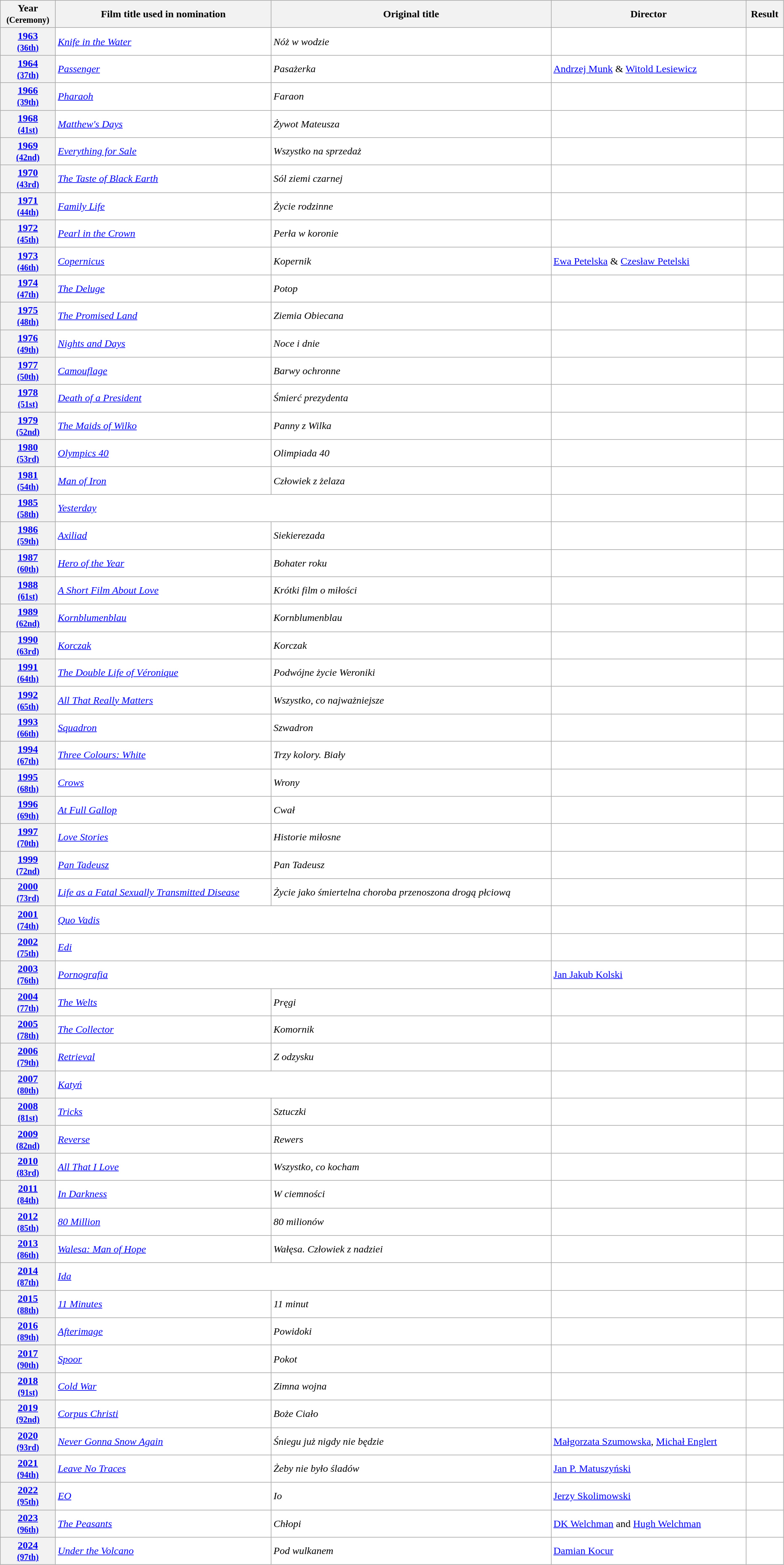<table class="wikitable" width="98%" style="background:#ffffff;">
<tr>
<th>Year<br><small>(Ceremony)</small></th>
<th>Film title used in nomination</th>
<th>Original title</th>
<th>Director</th>
<th>Result</th>
</tr>
<tr>
<th align="center"><a href='#'>1963</a><br><small><a href='#'>(36th)</a></small></th>
<td><em><a href='#'>Knife in the Water</a></em></td>
<td><em>Nóż w wodzie</em></td>
<td></td>
<td></td>
</tr>
<tr>
<th align="center"><a href='#'>1964</a><br><small><a href='#'>(37th)</a></small></th>
<td><em><a href='#'>Passenger</a></em></td>
<td><em>Pasażerka</em></td>
<td><a href='#'>Andrzej Munk</a> & <a href='#'>Witold Lesiewicz</a></td>
<td></td>
</tr>
<tr>
<th align="center"><a href='#'>1966</a><br><small><a href='#'>(39th)</a></small></th>
<td><em><a href='#'>Pharaoh</a></em></td>
<td><em>Faraon</em></td>
<td></td>
<td></td>
</tr>
<tr>
<th align="center"><a href='#'>1968</a><br><small><a href='#'>(41st)</a></small></th>
<td><em><a href='#'>Matthew's Days</a></em></td>
<td><em>Żywot Mateusza</em></td>
<td></td>
<td></td>
</tr>
<tr>
<th align="center"><a href='#'>1969</a><br><small><a href='#'>(42nd)</a></small></th>
<td><em><a href='#'>Everything for Sale</a></em></td>
<td><em>Wszystko na sprzedaż</em></td>
<td></td>
<td></td>
</tr>
<tr>
<th align="center"><a href='#'>1970</a><br><small><a href='#'>(43rd)</a></small></th>
<td><em><a href='#'>The Taste of Black Earth</a></em></td>
<td><em>Sól ziemi czarnej</em></td>
<td></td>
<td></td>
</tr>
<tr>
<th align="center"><a href='#'>1971</a><br><small><a href='#'>(44th)</a></small></th>
<td><em><a href='#'>Family Life</a></em></td>
<td><em>Życie rodzinne</em></td>
<td></td>
<td></td>
</tr>
<tr>
<th align="center"><a href='#'>1972</a><br><small><a href='#'>(45th)</a></small></th>
<td><em><a href='#'>Pearl in the Crown</a></em></td>
<td><em>Perła w koronie</em></td>
<td></td>
<td></td>
</tr>
<tr>
<th align="center"><a href='#'>1973</a><br><small><a href='#'>(46th)</a></small></th>
<td><em><a href='#'>Copernicus</a></em></td>
<td><em>Kopernik</em></td>
<td><a href='#'>Ewa Petelska</a> & <a href='#'>Czesław Petelski</a></td>
<td></td>
</tr>
<tr>
<th align="center"><a href='#'>1974</a><br><small><a href='#'>(47th)</a></small></th>
<td><em><a href='#'>The Deluge</a></em></td>
<td><em>Potop</em></td>
<td></td>
<td></td>
</tr>
<tr>
<th align="center"><a href='#'>1975</a><br><small><a href='#'>(48th)</a></small></th>
<td><em><a href='#'>The Promised Land</a></em></td>
<td><em>Ziemia Obiecana</em></td>
<td></td>
<td></td>
</tr>
<tr>
<th align="center"><a href='#'>1976</a><br><small><a href='#'>(49th)</a></small></th>
<td><em><a href='#'>Nights and Days</a></em></td>
<td><em>Noce i dnie</em></td>
<td></td>
<td></td>
</tr>
<tr>
<th align="center"><a href='#'>1977</a><br><small><a href='#'>(50th)</a></small></th>
<td><em><a href='#'>Camouflage</a></em></td>
<td><em>Barwy ochronne</em></td>
<td></td>
<td></td>
</tr>
<tr>
<th align="center"><a href='#'>1978</a><br><small><a href='#'>(51st)</a></small></th>
<td><em><a href='#'>Death of a President</a></em></td>
<td><em>Śmierć prezydenta</em></td>
<td></td>
<td></td>
</tr>
<tr>
<th align="center"><a href='#'>1979</a><br><small><a href='#'>(52nd)</a></small></th>
<td><em><a href='#'>The Maids of Wilko</a></em></td>
<td><em>Panny z Wilka</em></td>
<td></td>
<td></td>
</tr>
<tr>
<th align="center"><a href='#'>1980</a><br><small><a href='#'>(53rd)</a></small></th>
<td><em><a href='#'>Olympics 40</a></em></td>
<td><em>Olimpiada 40</em></td>
<td></td>
<td></td>
</tr>
<tr>
<th align="center"><a href='#'>1981</a><br><small><a href='#'>(54th)</a></small></th>
<td><em><a href='#'>Man of Iron</a></em></td>
<td><em>Człowiek z żelaza</em></td>
<td></td>
<td></td>
</tr>
<tr>
<th align="center"><a href='#'>1985</a><br><small><a href='#'>(58th)</a></small></th>
<td colspan="2"><em><a href='#'>Yesterday</a></em></td>
<td></td>
<td></td>
</tr>
<tr>
<th align="center"><a href='#'>1986</a><br><small><a href='#'>(59th)</a></small></th>
<td><em><a href='#'>Axiliad</a></em></td>
<td><em>Siekierezada</em></td>
<td></td>
<td></td>
</tr>
<tr>
<th align="center"><a href='#'>1987</a><br><small><a href='#'>(60th)</a></small></th>
<td><em><a href='#'>Hero of the Year</a></em></td>
<td><em>Bohater roku</em></td>
<td></td>
<td></td>
</tr>
<tr>
<th align="center"><a href='#'>1988</a><br><small><a href='#'>(61st)</a></small></th>
<td><em><a href='#'>A Short Film About Love</a></em></td>
<td><em>Krótki film o miłości</em></td>
<td></td>
<td></td>
</tr>
<tr>
<th align="center"><a href='#'>1989</a><br><small><a href='#'>(62nd)</a></small></th>
<td><em><a href='#'>Kornblumenblau</a></em></td>
<td><em>Kornblumenblau</em></td>
<td></td>
<td></td>
</tr>
<tr>
<th align="center"><a href='#'>1990</a><br><small><a href='#'>(63rd)</a></small></th>
<td><em><a href='#'>Korczak</a></em></td>
<td><em>Korczak</em></td>
<td></td>
<td></td>
</tr>
<tr>
<th align="center"><a href='#'>1991</a><br><small><a href='#'>(64th)</a></small></th>
<td><em><a href='#'>The Double Life of Véronique</a></em></td>
<td><em>Podwójne życie Weroniki</em></td>
<td></td>
<td></td>
</tr>
<tr>
<th align="center"><a href='#'>1992</a><br><small><a href='#'>(65th)</a></small></th>
<td><em><a href='#'>All That Really Matters</a></em></td>
<td><em>Wszystko, co najważniejsze</em></td>
<td></td>
<td></td>
</tr>
<tr>
<th align="center"><a href='#'>1993</a><br><small><a href='#'>(66th)</a></small></th>
<td><em><a href='#'>Squadron</a></em></td>
<td><em>Szwadron</em></td>
<td></td>
<td></td>
</tr>
<tr>
<th align="center"><a href='#'>1994</a><br><small><a href='#'>(67th)</a></small></th>
<td><em><a href='#'>Three Colours: White</a></em></td>
<td><em>Trzy kolory. Biały</em></td>
<td></td>
<td></td>
</tr>
<tr>
<th align="center"><a href='#'>1995</a><br><small><a href='#'>(68th)</a></small></th>
<td><em><a href='#'>Crows</a></em></td>
<td><em>Wrony</em></td>
<td></td>
<td></td>
</tr>
<tr>
<th align="center"><a href='#'>1996</a><br><small><a href='#'>(69th)</a></small></th>
<td><em><a href='#'>At Full Gallop</a></em></td>
<td><em>Cwał</em></td>
<td></td>
<td></td>
</tr>
<tr>
<th align="center"><a href='#'>1997</a><br><small><a href='#'>(70th)</a></small></th>
<td><em><a href='#'>Love Stories</a></em></td>
<td><em>Historie miłosne</em></td>
<td></td>
<td></td>
</tr>
<tr>
<th align="center"><a href='#'>1999</a><br><small><a href='#'>(72nd)</a></small></th>
<td><em><a href='#'>Pan Tadeusz</a></em></td>
<td><em>Pan Tadeusz</em></td>
<td></td>
<td></td>
</tr>
<tr>
<th align="center"><a href='#'>2000</a><br><small><a href='#'>(73rd)</a></small></th>
<td><em><a href='#'>Life as a Fatal Sexually Transmitted Disease</a></em></td>
<td><em>Życie jako śmiertelna choroba przenoszona drogą płciową</em></td>
<td></td>
<td></td>
</tr>
<tr>
<th align="center"><a href='#'>2001</a><br><small><a href='#'>(74th)</a></small></th>
<td colspan="2"><em><a href='#'>Quo Vadis</a></em></td>
<td></td>
<td></td>
</tr>
<tr>
<th align="center"><a href='#'>2002</a><br><small><a href='#'>(75th)</a></small></th>
<td colspan="2"><em><a href='#'>Edi</a></em></td>
<td></td>
<td></td>
</tr>
<tr>
<th align="center"><a href='#'>2003</a><br><small><a href='#'>(76th)</a></small></th>
<td colspan="2"><em><a href='#'>Pornografia</a></em></td>
<td><a href='#'>Jan Jakub Kolski</a></td>
<td></td>
</tr>
<tr>
<th align="center"><a href='#'>2004</a><br><small><a href='#'>(77th)</a></small></th>
<td><em><a href='#'>The Welts</a></em></td>
<td><em>Pręgi</em></td>
<td></td>
<td></td>
</tr>
<tr>
<th align="center"><a href='#'>2005</a><br><small><a href='#'>(78th)</a></small></th>
<td><em><a href='#'>The Collector</a></em></td>
<td><em>Komornik</em></td>
<td></td>
<td></td>
</tr>
<tr>
<th align="center"><a href='#'>2006</a><br><small><a href='#'>(79th)</a></small></th>
<td><em><a href='#'>Retrieval</a></em></td>
<td><em>Z odzysku</em></td>
<td></td>
<td></td>
</tr>
<tr>
<th align="center"><a href='#'>2007</a><br><small><a href='#'>(80th)</a></small></th>
<td colspan="2"><em><a href='#'>Katyń</a></em></td>
<td></td>
<td></td>
</tr>
<tr>
<th align="center"><a href='#'>2008</a><br><small><a href='#'>(81st)</a></small></th>
<td><em><a href='#'>Tricks</a></em></td>
<td><em>Sztuczki</em></td>
<td></td>
<td></td>
</tr>
<tr>
<th align="center"><a href='#'>2009</a><br><small><a href='#'>(82nd)</a></small></th>
<td><em><a href='#'>Reverse</a></em></td>
<td><em>Rewers</em></td>
<td></td>
<td></td>
</tr>
<tr>
<th align="center"><a href='#'>2010</a><br><small><a href='#'>(83rd)</a></small></th>
<td><em><a href='#'>All That I Love</a></em></td>
<td><em>Wszystko, co kocham</em></td>
<td></td>
<td></td>
</tr>
<tr>
<th align="center"><a href='#'>2011</a><br><small><a href='#'>(84th)</a></small></th>
<td><em><a href='#'>In Darkness</a></em></td>
<td><em>W ciemności</em></td>
<td></td>
<td></td>
</tr>
<tr>
<th align="center"><a href='#'>2012</a><br><small><a href='#'>(85th)</a></small></th>
<td><em><a href='#'>80 Million</a></em></td>
<td><em>80 milionów</em></td>
<td></td>
<td></td>
</tr>
<tr>
<th align="center"><a href='#'>2013</a><br><small><a href='#'>(86th)</a></small></th>
<td><em><a href='#'>Walesa: Man of Hope</a></em></td>
<td><em>Wałęsa. Człowiek z nadziei</em></td>
<td></td>
<td></td>
</tr>
<tr>
<th align="center"><a href='#'>2014</a><br><small><a href='#'>(87th)</a></small></th>
<td colspan="2"><em><a href='#'>Ida</a></em></td>
<td></td>
<td></td>
</tr>
<tr>
<th align="center"><a href='#'>2015</a><br><small><a href='#'>(88th)</a></small></th>
<td><em><a href='#'>11 Minutes</a></em></td>
<td><em>11 minut</em></td>
<td></td>
<td></td>
</tr>
<tr>
<th align="center"><a href='#'>2016</a><br><small><a href='#'>(89th)</a></small></th>
<td><em><a href='#'>Afterimage</a></em></td>
<td><em>Powidoki</em></td>
<td></td>
<td></td>
</tr>
<tr>
<th align="center"><a href='#'>2017</a><br><small><a href='#'>(90th)</a></small></th>
<td><em><a href='#'>Spoor</a></em></td>
<td><em>Pokot</em></td>
<td></td>
<td></td>
</tr>
<tr>
<th align="center"><a href='#'>2018</a><br><small><a href='#'>(91st)</a></small></th>
<td><em><a href='#'>Cold War</a></em></td>
<td><em>Zimna wojna</em></td>
<td></td>
<td></td>
</tr>
<tr>
<th align="center"><a href='#'>2019</a><br><small><a href='#'>(92nd)</a></small></th>
<td><em><a href='#'>Corpus Christi</a></em></td>
<td><em>Boże Ciało</em></td>
<td></td>
<td></td>
</tr>
<tr>
<th align="center"><a href='#'>2020</a><br><small><a href='#'>(93rd)</a></small></th>
<td><em><a href='#'>Never Gonna Snow Again</a></em></td>
<td><em>Śniegu już nigdy nie będzie</em></td>
<td><a href='#'>Małgorzata Szumowska</a>, <a href='#'>Michał Englert</a></td>
<td></td>
</tr>
<tr>
<th align="center"><a href='#'>2021</a><br><small><a href='#'>(94th)</a></small></th>
<td><em><a href='#'>Leave No Traces</a></em></td>
<td><em>Żeby nie było śladów</em></td>
<td><a href='#'>Jan P. Matuszyński</a></td>
<td></td>
</tr>
<tr>
<th align="center"><a href='#'>2022</a><br><small><a href='#'>(95th)</a></small></th>
<td><em><a href='#'>EO</a></em></td>
<td><em>Io</em></td>
<td><a href='#'>Jerzy Skolimowski</a></td>
<td></td>
</tr>
<tr>
<th align="center"><a href='#'>2023</a><br><small><a href='#'>(96th)</a></small></th>
<td data-sort-value="Peasants, The"><em><a href='#'>The Peasants</a></em></td>
<td><em>Chłopi</em></td>
<td data-sort-value="Welchman, DK"><a href='#'>DK Welchman</a> and <a href='#'>Hugh Welchman</a></td>
<td></td>
</tr>
<tr>
<th><a href='#'>2024</a><br><small><a href='#'>(97th)</a></small></th>
<td><em><a href='#'>Under the Volcano</a></em></td>
<td><em>Pod wulkanem</em></td>
<td><a href='#'>Damian Kocur</a></td>
<td></td>
</tr>
</table>
